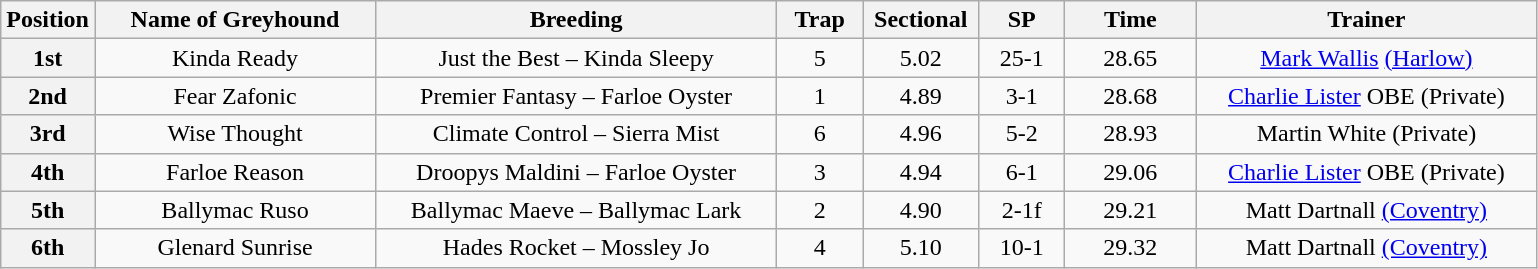<table class="wikitable" style="text-align: center">
<tr>
<th width=50>Position</th>
<th width=180>Name of Greyhound</th>
<th width=260>Breeding</th>
<th width=50>Trap</th>
<th width=70>Sectional</th>
<th width=50>SP</th>
<th width=80>Time</th>
<th width=220>Trainer</th>
</tr>
<tr>
<th>1st</th>
<td>Kinda Ready</td>
<td>Just the Best – Kinda Sleepy</td>
<td>5</td>
<td>5.02</td>
<td>25-1</td>
<td>28.65</td>
<td><a href='#'>Mark Wallis</a> <a href='#'>(Harlow)</a></td>
</tr>
<tr>
<th>2nd</th>
<td>Fear Zafonic</td>
<td>Premier Fantasy – Farloe Oyster</td>
<td>1</td>
<td>4.89</td>
<td>3-1</td>
<td>28.68</td>
<td><a href='#'>Charlie Lister</a> OBE (Private)</td>
</tr>
<tr>
<th>3rd</th>
<td>Wise Thought</td>
<td>Climate Control – Sierra Mist</td>
<td>6</td>
<td>4.96</td>
<td>5-2</td>
<td>28.93</td>
<td>Martin White (Private)</td>
</tr>
<tr>
<th>4th</th>
<td>Farloe Reason</td>
<td>Droopys Maldini – Farloe Oyster</td>
<td>3</td>
<td>4.94</td>
<td>6-1</td>
<td>29.06</td>
<td><a href='#'>Charlie Lister</a> OBE (Private)</td>
</tr>
<tr>
<th>5th</th>
<td>Ballymac Ruso</td>
<td>Ballymac Maeve – Ballymac Lark</td>
<td>2</td>
<td>4.90</td>
<td>2-1f</td>
<td>29.21</td>
<td>Matt Dartnall <a href='#'>(Coventry)</a></td>
</tr>
<tr>
<th>6th</th>
<td>Glenard Sunrise</td>
<td>Hades Rocket – Mossley Jo</td>
<td>4</td>
<td>5.10</td>
<td>10-1</td>
<td>29.32</td>
<td>Matt Dartnall <a href='#'>(Coventry)</a></td>
</tr>
</table>
